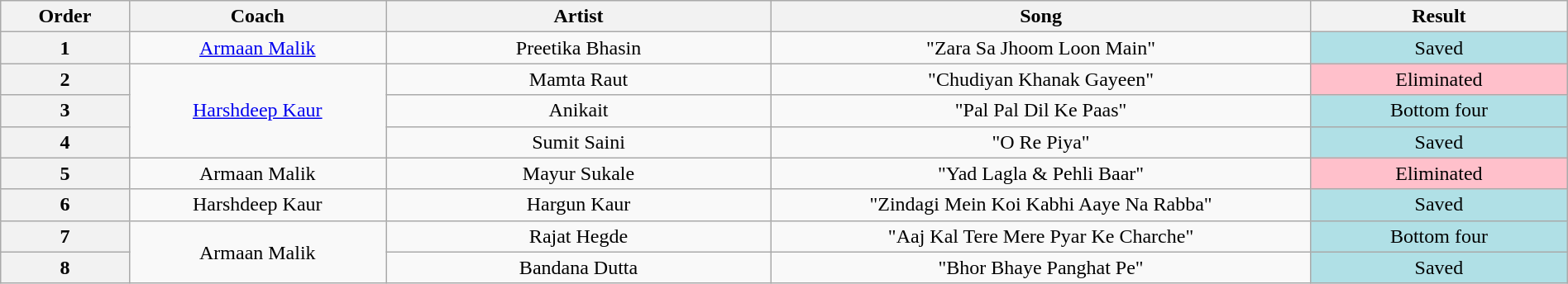<table class="wikitable" style="text-align:center; width:100%;">
<tr>
<th style="width:05%;">Order</th>
<th style="width:10%;">Coach</th>
<th style="width:15%;">Artist</th>
<th style="width:21%;">Song</th>
<th style="width:10%;">Result</th>
</tr>
<tr>
<th>1</th>
<td><a href='#'>Armaan Malik</a></td>
<td>Preetika Bhasin</td>
<td>"Zara Sa Jhoom Loon Main"</td>
<td style="background:#b0e0e6;">Saved</td>
</tr>
<tr>
<th>2</th>
<td rowspan="3"><a href='#'>Harshdeep Kaur</a></td>
<td>Mamta Raut</td>
<td>"Chudiyan Khanak Gayeen"</td>
<td style="background:pink;">Eliminated</td>
</tr>
<tr>
<th>3</th>
<td>Anikait</td>
<td>"Pal Pal Dil Ke Paas"</td>
<td style="background:#b0e0e6;">Bottom four</td>
</tr>
<tr>
<th>4</th>
<td>Sumit Saini</td>
<td>"O Re Piya"</td>
<td style="background:#b0e0e6;">Saved</td>
</tr>
<tr>
<th>5</th>
<td>Armaan Malik</td>
<td>Mayur Sukale</td>
<td>"Yad Lagla & Pehli Baar"</td>
<td style="background:pink;">Eliminated</td>
</tr>
<tr>
<th>6</th>
<td>Harshdeep Kaur</td>
<td>Hargun Kaur</td>
<td>"Zindagi Mein Koi Kabhi Aaye Na Rabba"</td>
<td style="background:#b0e0e6;">Saved</td>
</tr>
<tr>
<th>7</th>
<td rowspan="2">Armaan Malik</td>
<td>Rajat Hegde</td>
<td>"Aaj Kal Tere Mere Pyar Ke Charche"</td>
<td style="background:#b0e0e6;">Bottom four</td>
</tr>
<tr>
<th>8</th>
<td>Bandana Dutta</td>
<td>"Bhor Bhaye Panghat Pe"</td>
<td style="background:#b0e0e6;">Saved</td>
</tr>
</table>
